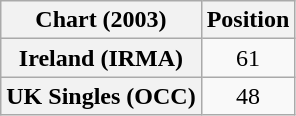<table class="wikitable plainrowheaders" style="text-align:center">
<tr>
<th>Chart (2003)</th>
<th>Position</th>
</tr>
<tr>
<th scope="row">Ireland (IRMA)</th>
<td>61</td>
</tr>
<tr>
<th scope="row">UK Singles (OCC)</th>
<td>48</td>
</tr>
</table>
